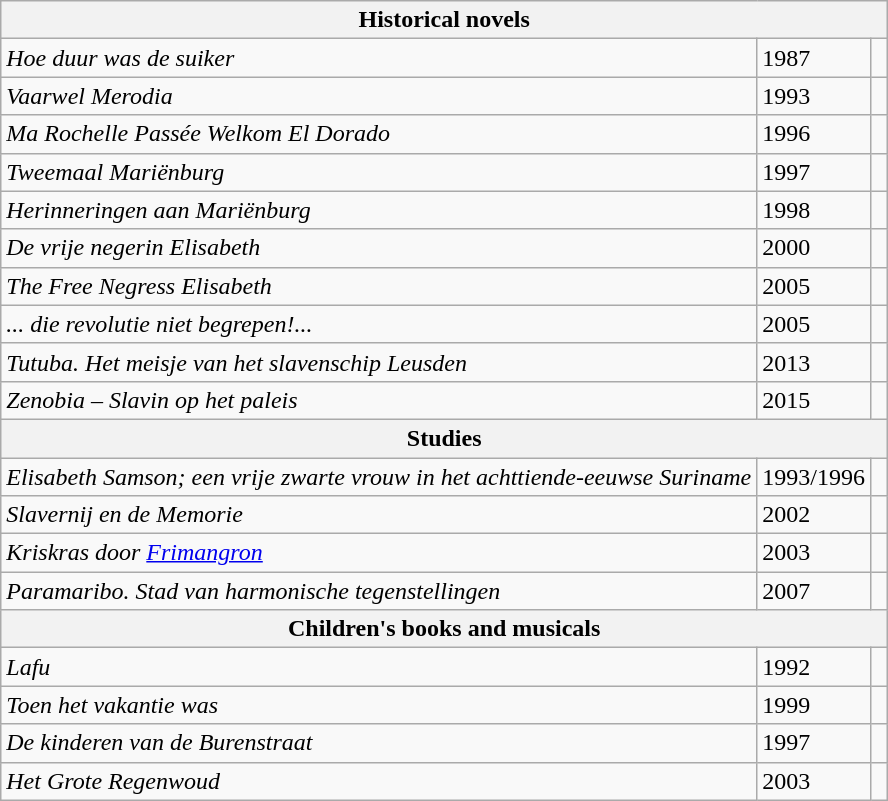<table class="wikitable">
<tr>
<th colspan=3><div>Historical novels</div></th>
</tr>
<tr>
<td><em>Hoe duur was de suiker</em></td>
<td>1987</td>
<td></td>
</tr>
<tr>
<td><em>Vaarwel Merodia</em></td>
<td>1993</td>
<td></td>
</tr>
<tr>
<td><em>Ma Rochelle Passée Welkom El Dorado</em></td>
<td>1996</td>
<td></td>
</tr>
<tr>
<td><em>Tweemaal Mariënburg</em></td>
<td>1997</td>
<td></td>
</tr>
<tr>
<td><em>Herinneringen aan Mariënburg</em></td>
<td>1998</td>
<td></td>
</tr>
<tr>
<td><em>De vrije negerin Elisabeth</em></td>
<td>2000</td>
<td></td>
</tr>
<tr>
<td><em>The Free Negress Elisabeth</em></td>
<td>2005</td>
<td></td>
</tr>
<tr>
<td><em>... die revolutie niet begrepen!...</em></td>
<td>2005</td>
<td></td>
</tr>
<tr>
<td><em>Tutuba. Het meisje van het slavenschip Leusden</em></td>
<td>2013</td>
<td></td>
</tr>
<tr>
<td><em>Zenobia – Slavin op het paleis</em></td>
<td>2015</td>
<td></td>
</tr>
<tr>
<th colspan=3><div>Studies</div></th>
</tr>
<tr>
<td><em>Elisabeth Samson; een vrije zwarte vrouw in het achttiende-eeuwse Suriname</em></td>
<td>1993/1996</td>
<td></td>
</tr>
<tr>
<td><em>Slavernij en de Memorie</em></td>
<td>2002</td>
<td></td>
</tr>
<tr>
<td><em>Kriskras door <a href='#'>Frimangron</a></em></td>
<td>2003</td>
<td></td>
</tr>
<tr>
<td><em>Paramaribo. Stad van harmonische tegenstellingen</em></td>
<td>2007</td>
<td></td>
</tr>
<tr>
<th colspan=3><div>Children's books and musicals</div></th>
</tr>
<tr>
<td><em>Lafu</em></td>
<td>1992</td>
<td> </td>
</tr>
<tr>
<td><em>Toen het vakantie was</em></td>
<td>1999</td>
<td></td>
</tr>
<tr>
<td><em>De kinderen van de Burenstraat</em></td>
<td>1997</td>
<td> </td>
</tr>
<tr>
<td><em>Het Grote Regenwoud</em></td>
<td>2003</td>
<td> </td>
</tr>
</table>
